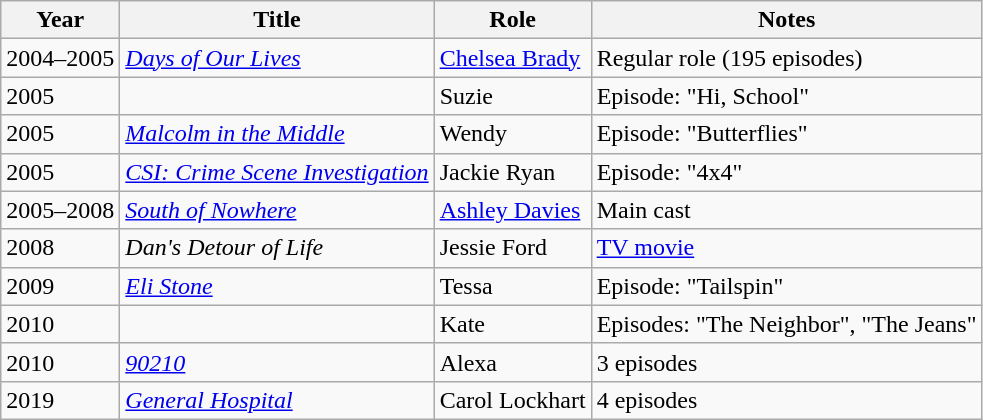<table class="wikitable sortable">
<tr>
<th>Year</th>
<th>Title</th>
<th>Role</th>
<th class="unsortable">Notes</th>
</tr>
<tr>
<td>2004–2005</td>
<td><em><a href='#'>Days of Our Lives</a></em></td>
<td><a href='#'>Chelsea Brady</a></td>
<td>Regular role (195 episodes)</td>
</tr>
<tr>
<td>2005</td>
<td><em></em></td>
<td>Suzie</td>
<td>Episode: "Hi, School"</td>
</tr>
<tr>
<td>2005</td>
<td><em><a href='#'>Malcolm in the Middle</a></em></td>
<td>Wendy</td>
<td>Episode: "Butterflies"</td>
</tr>
<tr>
<td>2005</td>
<td><em><a href='#'>CSI: Crime Scene Investigation</a></em></td>
<td>Jackie Ryan</td>
<td>Episode: "4x4"</td>
</tr>
<tr>
<td>2005–2008</td>
<td><em><a href='#'>South of Nowhere</a></em></td>
<td><a href='#'>Ashley Davies</a></td>
<td>Main cast</td>
</tr>
<tr>
<td>2008</td>
<td><em>Dan's Detour of Life</em></td>
<td>Jessie Ford</td>
<td><a href='#'>TV movie</a></td>
</tr>
<tr>
<td>2009</td>
<td><em><a href='#'>Eli Stone</a></em></td>
<td>Tessa</td>
<td>Episode: "Tailspin"</td>
</tr>
<tr>
<td>2010</td>
<td><em></em></td>
<td>Kate</td>
<td>Episodes: "The Neighbor", "The Jeans"</td>
</tr>
<tr>
<td>2010</td>
<td><em><a href='#'>90210</a></em></td>
<td>Alexa</td>
<td>3 episodes</td>
</tr>
<tr>
<td>2019</td>
<td><em><a href='#'>General Hospital</a></em></td>
<td>Carol Lockhart</td>
<td>4 episodes</td>
</tr>
</table>
